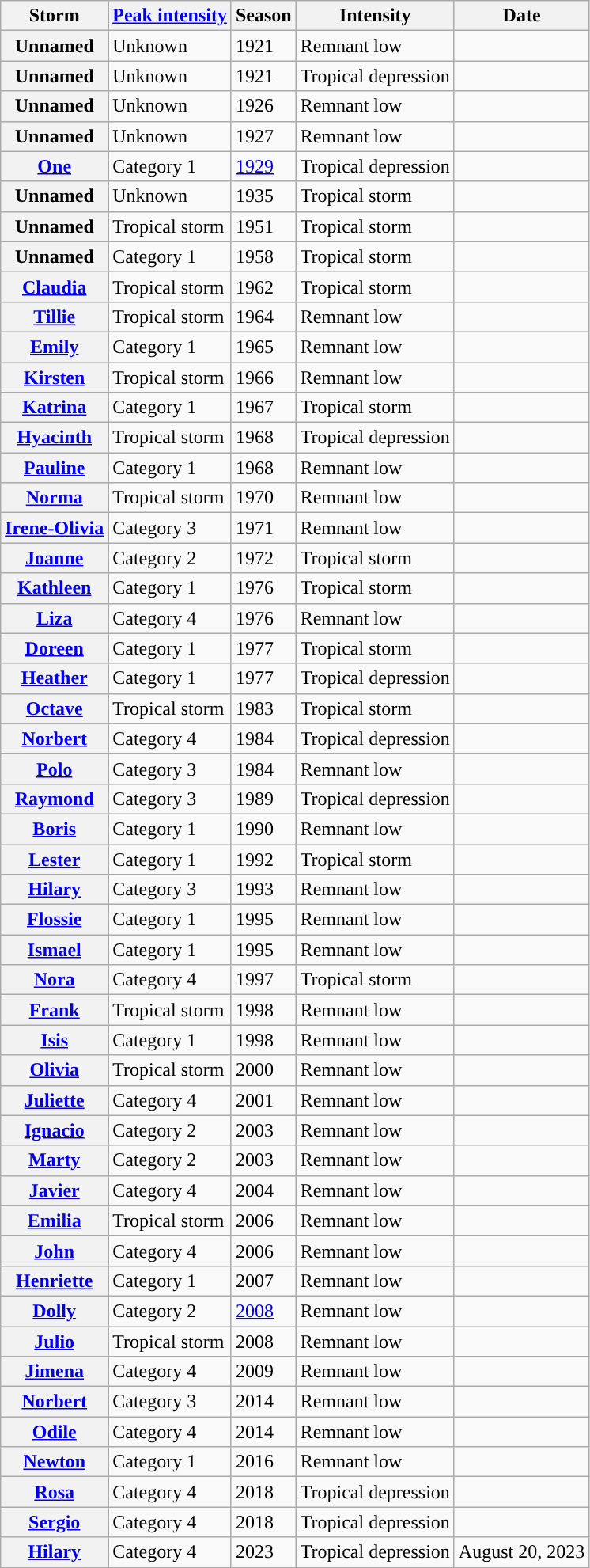<table class="wikitable sortable mw-collapsible mw-collapsed">
<tr>
<th scope="col">Storm</th>
<th scope="col"><a href='#'>Peak intensity</a></th>
<th scope="col">Season</th>
<th scope="col">Intensity</th>
<th scope="col">Date</th>
</tr>
<tr>
<th scope="row">Unnamed</th>
<td style="background: #"> Unknown</td>
<td>1921</td>
<td> Remnant low</td>
<td></td>
</tr>
<tr>
<th scope="row">Unnamed</th>
<td style="background: #"> Unknown</td>
<td>1921</td>
<td style="background: #"> Tropical depression</td>
<td></td>
</tr>
<tr>
<th scope="row">Unnamed</th>
<td style="background: #"> Unknown</td>
<td>1926</td>
<td> Remnant low</td>
<td></td>
</tr>
<tr>
<th scope="row">Unnamed</th>
<td style="background: #"> Unknown</td>
<td>1927</td>
<td> Remnant low</td>
<td></td>
</tr>
<tr>
<th scope="row"><a href='#'>One</a></th>
<td style="background: #"> Category 1</td>
<td><a href='#'>1929</a></td>
<td style="background: #"> Tropical depression</td>
<td></td>
</tr>
<tr>
<th scope="row">Unnamed</th>
<td style="background: #"> Unknown</td>
<td>1935</td>
<td style="background: #"> Tropical storm</td>
<td></td>
</tr>
<tr>
<th scope="row">Unnamed</th>
<td style="background: #"> Tropical storm</td>
<td>1951</td>
<td style="background: #"> Tropical storm</td>
<td></td>
</tr>
<tr>
<th scope="row">Unnamed</th>
<td style="background: #"> Category 1</td>
<td>1958</td>
<td style="background: #"> Tropical storm</td>
<td></td>
</tr>
<tr>
<th scope="row"><a href='#'>Claudia</a></th>
<td style="background: #"> Tropical storm</td>
<td>1962</td>
<td style="background: #"> Tropical storm</td>
<td></td>
</tr>
<tr>
<th scope="row"><a href='#'>Tillie</a></th>
<td style="background: #"> Tropical storm</td>
<td>1964</td>
<td> Remnant low</td>
<td></td>
</tr>
<tr>
<th scope="row"><a href='#'>Emily</a></th>
<td style="background: #"> Category 1</td>
<td>1965</td>
<td> Remnant low</td>
<td></td>
</tr>
<tr>
<th scope="row"><a href='#'>Kirsten</a></th>
<td style="background: #"> Tropical storm</td>
<td>1966</td>
<td> Remnant low</td>
<td></td>
</tr>
<tr>
<th scope="row"><a href='#'>Katrina</a></th>
<td style="background: #"> Category 1</td>
<td>1967</td>
<td style="background: #"> Tropical storm</td>
<td></td>
</tr>
<tr>
<th scope="row"><a href='#'>Hyacinth</a></th>
<td style="background: #"> Tropical storm</td>
<td>1968</td>
<td style="background: #"> Tropical depression</td>
<td></td>
</tr>
<tr>
<th scope="row"><a href='#'>Pauline</a></th>
<td style="background: #"> Category 1</td>
<td>1968</td>
<td> Remnant low</td>
<td></td>
</tr>
<tr>
<th scope="row"><a href='#'>Norma</a></th>
<td style="background: #"> Tropical storm</td>
<td>1970</td>
<td> Remnant low</td>
<td></td>
</tr>
<tr>
<th scope="row"><a href='#'>Irene-Olivia</a></th>
<td style="background: #"> Category 3</td>
<td>1971</td>
<td> Remnant low</td>
<td></td>
</tr>
<tr>
<th scope="row"><a href='#'>Joanne</a></th>
<td style="background: #"> Category 2</td>
<td>1972</td>
<td style="background: #"> Tropical storm</td>
<td></td>
</tr>
<tr>
<th scope="row"><a href='#'>Kathleen</a></th>
<td style="background: #"> Category 1</td>
<td>1976</td>
<td style="background: #"> Tropical storm</td>
<td></td>
</tr>
<tr>
<th scope="row"><a href='#'>Liza</a></th>
<td style="background: #"> Category 4</td>
<td>1976</td>
<td> Remnant low</td>
<td></td>
</tr>
<tr>
<th scope="row"><a href='#'>Doreen</a></th>
<td style="background: #"> Category 1</td>
<td>1977</td>
<td style="background: #"> Tropical storm</td>
<td></td>
</tr>
<tr>
<th scope="row"><a href='#'>Heather</a></th>
<td style="background: #"> Category 1</td>
<td>1977</td>
<td style="background: #"> Tropical depression</td>
<td></td>
</tr>
<tr>
<th scope="row"><a href='#'>Octave</a></th>
<td style="background: #"> Tropical storm</td>
<td>1983</td>
<td style="background: #"> Tropical storm</td>
<td></td>
</tr>
<tr>
<th scope="row"><a href='#'>Norbert</a></th>
<td style="background: #"> Category 4</td>
<td>1984</td>
<td style="background: #"> Tropical depression</td>
<td></td>
</tr>
<tr>
<th scope="row"><a href='#'>Polo</a></th>
<td style="background: #"> Category 3</td>
<td>1984</td>
<td> Remnant low</td>
<td></td>
</tr>
<tr>
<th scope="row"><a href='#'>Raymond</a></th>
<td style="background: #"> Category 3</td>
<td>1989</td>
<td style="background: #"> Tropical depression</td>
<td></td>
</tr>
<tr>
<th scope="row"><a href='#'>Boris</a></th>
<td style="background: #"> Category 1</td>
<td>1990</td>
<td> Remnant low</td>
<td></td>
</tr>
<tr>
<th scope="row"><a href='#'>Lester</a></th>
<td style="background: #"> Category 1</td>
<td>1992</td>
<td style="background: #"> Tropical storm</td>
<td></td>
</tr>
<tr>
<th scope="row"><a href='#'>Hilary</a></th>
<td style="background: #"> Category 3</td>
<td>1993</td>
<td> Remnant low</td>
<td></td>
</tr>
<tr>
<th scope="row"><a href='#'>Flossie</a></th>
<td style="background: #"> Category 1</td>
<td>1995</td>
<td> Remnant low</td>
<td></td>
</tr>
<tr>
<th scope="row"><a href='#'>Ismael</a></th>
<td style="background: #"> Category 1</td>
<td>1995</td>
<td> Remnant low</td>
<td></td>
</tr>
<tr>
<th scope="row"><a href='#'>Nora</a></th>
<td style="background: #"> Category 4</td>
<td>1997</td>
<td style="background: #"> Tropical storm</td>
<td></td>
</tr>
<tr>
<th scope="row"><a href='#'>Frank</a></th>
<td style="background: #"> Tropical storm</td>
<td>1998</td>
<td> Remnant low</td>
<td></td>
</tr>
<tr>
<th scope="row"><a href='#'>Isis</a></th>
<td style="background: #"> Category 1</td>
<td>1998</td>
<td> Remnant low</td>
<td></td>
</tr>
<tr>
<th scope="row"><a href='#'>Olivia</a></th>
<td style="background: #"> Tropical storm</td>
<td>2000</td>
<td> Remnant low</td>
<td></td>
</tr>
<tr>
<th scope="row"><a href='#'>Juliette</a></th>
<td style="background: #"> Category 4</td>
<td>2001</td>
<td> Remnant low</td>
<td></td>
</tr>
<tr>
<th scope="row"><a href='#'>Ignacio</a></th>
<td style="background: #"> Category 2</td>
<td>2003</td>
<td> Remnant low</td>
<td></td>
</tr>
<tr>
<th scope="row"><a href='#'>Marty</a></th>
<td style="background: #"> Category 2</td>
<td>2003</td>
<td> Remnant low</td>
<td></td>
</tr>
<tr>
<th scope="row"><a href='#'>Javier</a></th>
<td style="background: #"> Category 4</td>
<td>2004</td>
<td> Remnant low</td>
<td></td>
</tr>
<tr>
<th scope="row"><a href='#'>Emilia</a></th>
<td style="background: #"> Tropical storm</td>
<td>2006</td>
<td> Remnant low</td>
<td></td>
</tr>
<tr>
<th scope="row"><a href='#'>John</a></th>
<td style="background: #"> Category 4</td>
<td>2006</td>
<td> Remnant low</td>
<td></td>
</tr>
<tr>
<th scope="row"><a href='#'>Henriette</a></th>
<td style="background: #"> Category 1</td>
<td>2007</td>
<td> Remnant low</td>
<td></td>
</tr>
<tr>
<th scope="row"><a href='#'>Dolly</a></th>
<td style="background: #"> Category 2</td>
<td><a href='#'>2008</a></td>
<td> Remnant low</td>
<td></td>
</tr>
<tr>
<th scope="row"><a href='#'>Julio</a></th>
<td style="background: #"> Tropical storm</td>
<td>2008</td>
<td> Remnant low</td>
<td></td>
</tr>
<tr>
<th scope="row"><a href='#'>Jimena</a></th>
<td style="background: #"> Category 4</td>
<td>2009</td>
<td> Remnant low</td>
<td></td>
</tr>
<tr>
<th scope="row"><a href='#'>Norbert</a></th>
<td style="background: #"> Category 3</td>
<td>2014</td>
<td> Remnant low</td>
<td></td>
</tr>
<tr>
<th scope="row"><a href='#'>Odile</a></th>
<td style="background: #"> Category 4</td>
<td>2014</td>
<td> Remnant low</td>
<td></td>
</tr>
<tr>
<th scope="row"><a href='#'>Newton</a></th>
<td style="background: #"> Category 1</td>
<td>2016</td>
<td> Remnant low</td>
<td></td>
</tr>
<tr>
<th scope="row"><a href='#'>Rosa</a></th>
<td style="background: #"> Category 4</td>
<td>2018</td>
<td style="background: #"> Tropical depression</td>
<td></td>
</tr>
<tr>
<th scope="row"><a href='#'>Sergio</a></th>
<td style="background: #"> Category 4</td>
<td>2018</td>
<td style="background: #"> Tropical depression</td>
<td></td>
</tr>
<tr>
<th><a href='#'>Hilary</a></th>
<td style="background: #"> Category 4</td>
<td>2023</td>
<td style="background: #"> Tropical depression</td>
<td>August 20, 2023</td>
</tr>
</table>
